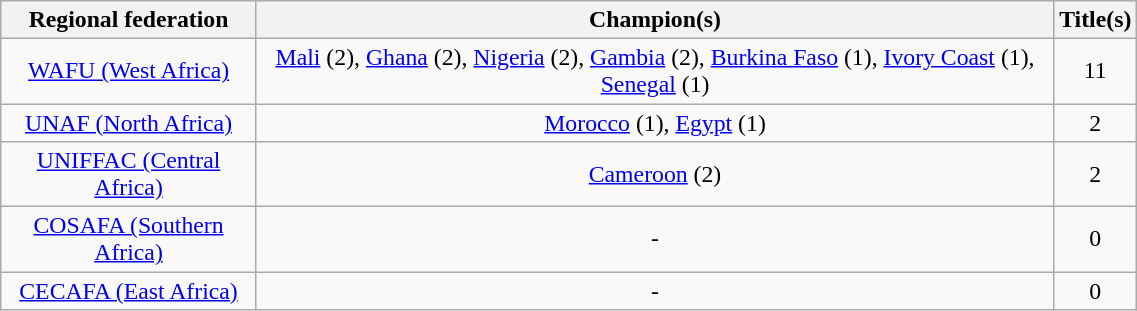<table class="wikitable" style="text-align:center; font-size:99%;" width="60%">
<tr>
<th>Regional federation</th>
<th>Champion(s)</th>
<th>Title(s)</th>
</tr>
<tr>
<td><a href='#'>WAFU (West Africa)</a></td>
<td><a href='#'>Mali</a> (2), <a href='#'>Ghana</a> (2), <a href='#'>Nigeria</a> (2), <a href='#'>Gambia</a> (2), <a href='#'>Burkina Faso</a> (1), <a href='#'>Ivory Coast</a> (1), <a href='#'>Senegal</a> (1)</td>
<td>11</td>
</tr>
<tr>
<td><a href='#'>UNAF (North Africa)</a></td>
<td><a href='#'>Morocco</a> (1), <a href='#'>Egypt</a> (1)</td>
<td>2</td>
</tr>
<tr>
<td><a href='#'>UNIFFAC (Central Africa)</a></td>
<td><a href='#'>Cameroon</a> (2)</td>
<td>2</td>
</tr>
<tr>
<td><a href='#'>COSAFA (Southern Africa)</a></td>
<td>-</td>
<td>0</td>
</tr>
<tr>
<td><a href='#'>CECAFA (East Africa)</a></td>
<td>-</td>
<td>0</td>
</tr>
</table>
